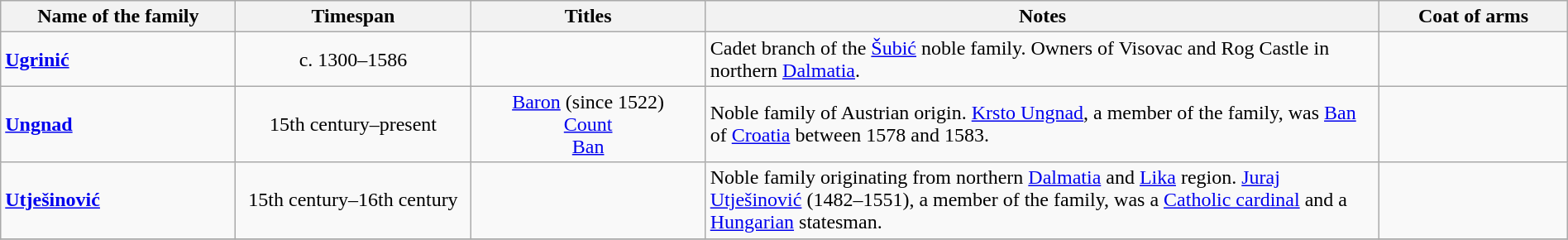<table class="wikitable" style="text-align:center" width=100%>
<tr>
<th bgcolor="silver" ! width="15%">Name of the family</th>
<th bgcolor="silver" ! width="15%">Timespan</th>
<th bgcolor="silver" ! width="15%">Titles</th>
<th bgcolor="silver" ! width="43%">Notes</th>
<th bgcolor="silver" ! width="12%">Coat of arms</th>
</tr>
<tr>
<td align="left"><strong><a href='#'>Ugrinić</a></strong></td>
<td align="center">c. 1300–1586</td>
<td align="center"></td>
<td align="left">Cadet branch of the <a href='#'>Šubić</a> noble family. Owners of Visovac and Rog Castle in northern <a href='#'>Dalmatia</a>.</td>
<td align="center"></td>
</tr>
<tr>
<td align="left"><a href='#'><strong>Ungnad</strong></a></td>
<td align="center">15th century–present</td>
<td align="center"><a href='#'>Baron</a> (since 1522)<br><a href='#'>Count</a><br><a href='#'>Ban</a></td>
<td align="left">Noble family of Austrian origin. <a href='#'>Krsto Ungnad</a>, a member of the family, was <a href='#'>Ban</a> of <a href='#'>Croatia</a> between 1578 and 1583.</td>
<td align="center"></td>
</tr>
<tr>
<td align="left"><a href='#'><strong>Utješinović</strong></a></td>
<td align="center">15th century–16th century</td>
<td align="center"></td>
<td align="left">Noble family originating from northern <a href='#'>Dalmatia</a> and <a href='#'>Lika</a> region. <a href='#'>Juraj Utješinović</a> (1482–1551), a member of the family, was a <a href='#'>Catholic cardinal</a> and a <a href='#'>Hungarian</a> statesman.</td>
<td align="center"></td>
</tr>
<tr>
</tr>
</table>
